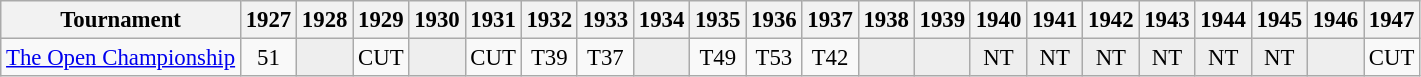<table class="wikitable" style="font-size:95%;text-align:center;">
<tr>
<th>Tournament</th>
<th>1927</th>
<th>1928</th>
<th>1929</th>
<th>1930</th>
<th>1931</th>
<th>1932</th>
<th>1933</th>
<th>1934</th>
<th>1935</th>
<th>1936</th>
<th>1937</th>
<th>1938</th>
<th>1939</th>
<th>1940</th>
<th>1941</th>
<th>1942</th>
<th>1943</th>
<th>1944</th>
<th>1945</th>
<th>1946</th>
<th>1947</th>
</tr>
<tr>
<td align=left><a href='#'>The Open Championship</a></td>
<td>51</td>
<td style="background:#eeeeee;"></td>
<td>CUT</td>
<td style="background:#eeeeee;"></td>
<td>CUT</td>
<td>T39</td>
<td>T37</td>
<td style="background:#eeeeee;"></td>
<td>T49</td>
<td>T53</td>
<td>T42</td>
<td style="background:#eeeeee;"></td>
<td style="background:#eeeeee;"></td>
<td style="background:#eeeeee;">NT</td>
<td style="background:#eeeeee;">NT</td>
<td style="background:#eeeeee;">NT</td>
<td style="background:#eeeeee;">NT</td>
<td style="background:#eeeeee;">NT</td>
<td style="background:#eeeeee;">NT</td>
<td style="background:#eeeeee;"></td>
<td>CUT</td>
</tr>
</table>
